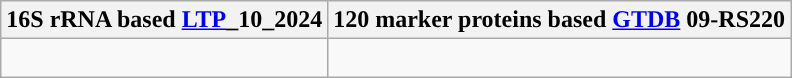<table class="wikitable">
<tr>
<th colspan=1>16S rRNA based <a href='#'>LTP</a>_10_2024</th>
<th colspan=1>120 marker proteins based <a href='#'>GTDB</a> 09-RS220</th>
</tr>
<tr>
<td style="vertical-align:top"><br></td>
<td><br></td>
</tr>
</table>
